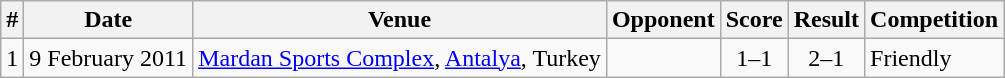<table class="wikitable">
<tr>
<th>#</th>
<th>Date</th>
<th>Venue</th>
<th>Opponent</th>
<th>Score</th>
<th>Result</th>
<th>Competition</th>
</tr>
<tr>
<td align="center">1</td>
<td>9 February 2011</td>
<td><a href='#'>Mardan Sports Complex</a>, <a href='#'>Antalya</a>, Turkey</td>
<td></td>
<td align="center">1–1</td>
<td align="center">2–1</td>
<td>Friendly</td>
</tr>
</table>
